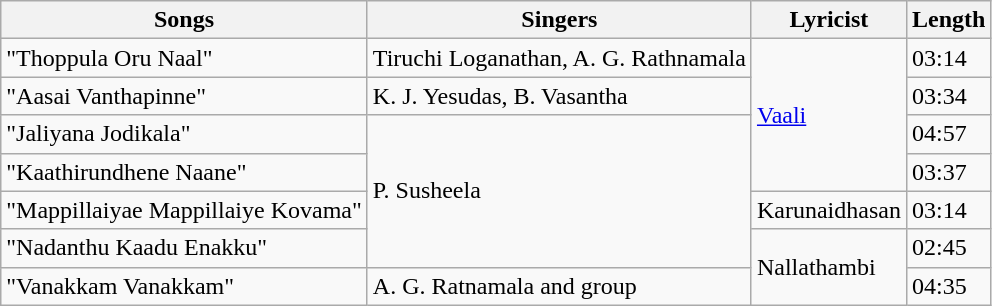<table class="wikitable">
<tr>
<th>Songs</th>
<th>Singers</th>
<th>Lyricist</th>
<th>Length</th>
</tr>
<tr>
<td>"Thoppula Oru Naal"</td>
<td>Tiruchi Loganathan, A. G. Rathnamala</td>
<td rowspan=4><a href='#'>Vaali</a></td>
<td>03:14</td>
</tr>
<tr>
<td>"Aasai Vanthapinne"</td>
<td>K. J. Yesudas, B. Vasantha</td>
<td>03:34</td>
</tr>
<tr>
<td>"Jaliyana Jodikala"</td>
<td rowspan=4>P. Susheela</td>
<td>04:57</td>
</tr>
<tr>
<td>"Kaathirundhene Naane"</td>
<td>03:37</td>
</tr>
<tr>
<td>"Mappillaiyae Mappillaiye Kovama"</td>
<td>Karunaidhasan</td>
<td>03:14</td>
</tr>
<tr>
<td>"Nadanthu Kaadu Enakku"</td>
<td rowspan=2>Nallathambi</td>
<td>02:45</td>
</tr>
<tr>
<td>"Vanakkam Vanakkam"</td>
<td>A. G. Ratnamala and group</td>
<td>04:35</td>
</tr>
</table>
